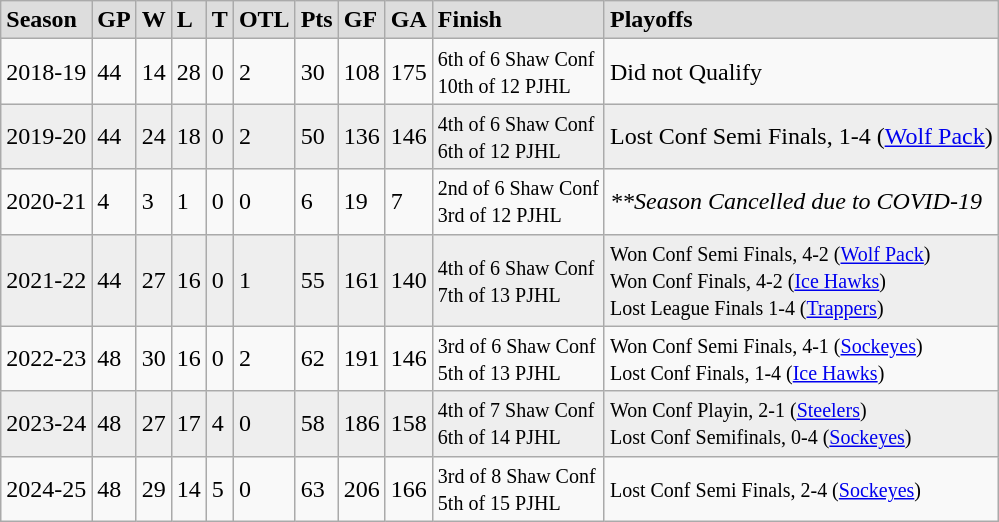<table class="wikitable">
<tr style="font-weight:bold; background:#ddd;"|>
<td>Season</td>
<td>GP</td>
<td>W</td>
<td>L</td>
<td>T</td>
<td>OTL</td>
<td>Pts</td>
<td>GF</td>
<td>GA</td>
<td>Finish</td>
<td>Playoffs</td>
</tr>
<tr>
<td>2018-19</td>
<td>44</td>
<td>14</td>
<td>28</td>
<td>0</td>
<td>2</td>
<td>30</td>
<td>108</td>
<td>175</td>
<td><small> 6th of 6 Shaw Conf<br>10th of 12 PJHL</small></td>
<td>Did not Qualify</td>
</tr>
<tr style="background:#eee;">
<td>2019-20</td>
<td>44</td>
<td>24</td>
<td>18</td>
<td>0</td>
<td>2</td>
<td>50</td>
<td>136</td>
<td>146</td>
<td><small> 4th of 6 Shaw Conf<br>6th of 12 PJHL</small></td>
<td align=left>Lost Conf Semi Finals, 1-4 (<a href='#'>Wolf Pack</a>)</td>
</tr>
<tr>
<td>2020-21</td>
<td>4</td>
<td>3</td>
<td>1</td>
<td>0</td>
<td>0</td>
<td>6</td>
<td>19</td>
<td>7</td>
<td><small> 2nd of 6 Shaw Conf<br>3rd of 12 PJHL</small></td>
<td align=left><em>**Season Cancelled due to COVID-19</em></td>
</tr>
<tr style="background:#eee;">
<td>2021-22</td>
<td>44</td>
<td>27</td>
<td>16</td>
<td>0</td>
<td>1</td>
<td>55</td>
<td>161</td>
<td>140</td>
<td><small> 4th of 6 Shaw Conf<br>7th of 13 PJHL</small></td>
<td align=left><small> Won Conf Semi Finals, 4-2 (<a href='#'>Wolf Pack</a>)<br>Won Conf Finals, 4-2 (<a href='#'>Ice Hawks</a>)<br>Lost League Finals 1-4 (<a href='#'>Trappers</a>)</small></td>
</tr>
<tr>
<td>2022-23</td>
<td>48</td>
<td>30</td>
<td>16</td>
<td>0</td>
<td>2</td>
<td>62</td>
<td>191</td>
<td>146</td>
<td><small> 3rd of 6 Shaw Conf<br>5th of 13 PJHL</small></td>
<td align=left><small> Won Conf Semi Finals, 4-1 (<a href='#'>Sockeyes</a>)<br>Lost Conf Finals, 1-4 (<a href='#'>Ice Hawks</a>)</small></td>
</tr>
<tr style="background:#eee;">
<td>2023-24</td>
<td>48</td>
<td>27</td>
<td>17</td>
<td>4</td>
<td>0</td>
<td>58</td>
<td>186</td>
<td>158</td>
<td><small> 4th of 7 Shaw Conf<br>6th of 14 PJHL</small></td>
<td align=left><small> Won Conf Playin, 2-1 (<a href='#'>Steelers</a>)<br>Lost Conf Semifinals, 0-4 (<a href='#'>Sockeyes</a>)</small></td>
</tr>
<tr>
<td>2024-25</td>
<td>48</td>
<td>29</td>
<td>14</td>
<td>5</td>
<td>0</td>
<td>63</td>
<td>206</td>
<td>166</td>
<td><small> 3rd of 8 Shaw Conf<br>5th of 15 PJHL</small></td>
<td align=left><small> Lost Conf Semi Finals, 2-4 (<a href='#'>Sockeyes</a>)</small></td>
</tr>
</table>
